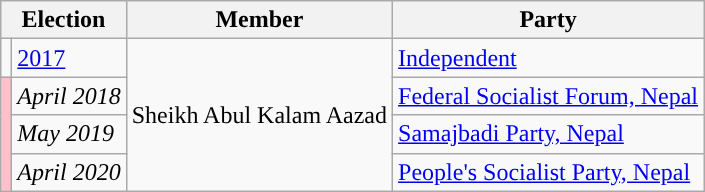<table class="wikitable">
<tr>
<th colspan="2">Election</th>
<th>Member</th>
<th>Party</th>
</tr>
<tr>
<td style="background-color:"></td>
<td><a href='#'>2017</a></td>
<td rowspan="4">Sheikh Abul Kalam Aazad</td>
<td><a href='#'>Independent</a></td>
</tr>
<tr>
<td rowspan="3" style="background-color:pink"></td>
<td><em>April 2018</em></td>
<td><a href='#'>Federal Socialist Forum, Nepal</a></td>
</tr>
<tr>
<td><em>May 2019</em></td>
<td><a href='#'>Samajbadi Party, Nepal</a></td>
</tr>
<tr>
<td><em>April 2020</em></td>
<td><a href='#'>People's Socialist Party, Nepal</a></td>
</tr>
</table>
